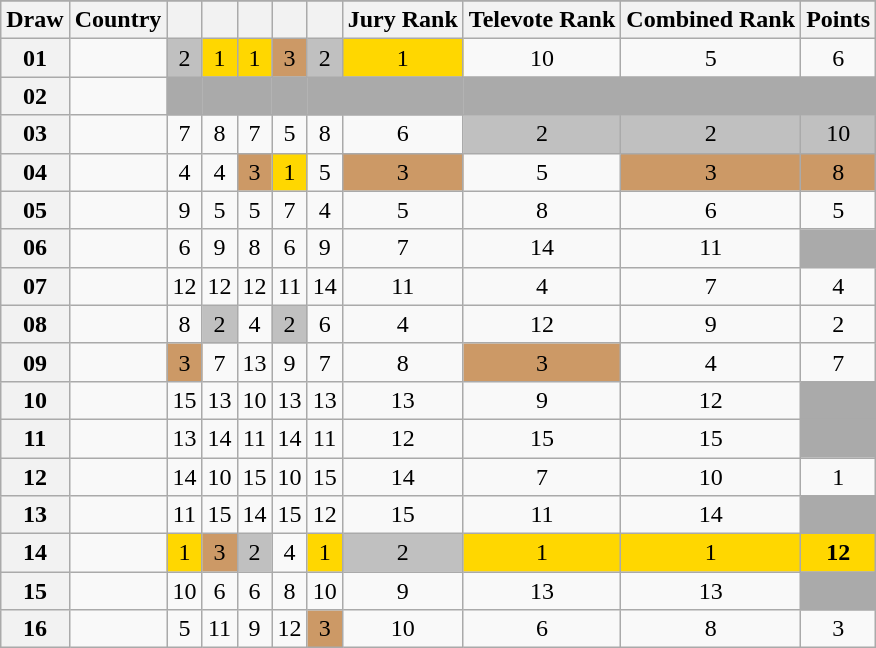<table class="sortable wikitable collapsible plainrowheaders" style="text-align:center;">
<tr>
</tr>
<tr>
<th scope="col">Draw</th>
<th scope="col">Country</th>
<th scope="col"><small></small></th>
<th scope="col"><small></small></th>
<th scope="col"><small></small></th>
<th scope="col"><small></small></th>
<th scope="col"><small></small></th>
<th scope="col">Jury Rank</th>
<th scope="col">Televote Rank</th>
<th scope="col">Combined Rank</th>
<th scope="col">Points</th>
</tr>
<tr>
<th scope="row" style="text-align:center;">01</th>
<td style="text-align:left;"></td>
<td style="background:silver;">2</td>
<td style="background:gold;">1</td>
<td style="background:gold;">1</td>
<td style="background:#CC9966;">3</td>
<td style="background:silver;">2</td>
<td style="background:gold;">1</td>
<td>10</td>
<td>5</td>
<td>6</td>
</tr>
<tr class="sortbottom">
<th scope="row" style="text-align:center;">02</th>
<td style="text-align:left;"></td>
<td style="background:#AAAAAA;"></td>
<td style="background:#AAAAAA;"></td>
<td style="background:#AAAAAA;"></td>
<td style="background:#AAAAAA;"></td>
<td style="background:#AAAAAA;"></td>
<td style="background:#AAAAAA;"></td>
<td style="background:#AAAAAA;"></td>
<td style="background:#AAAAAA;"></td>
<td style="background:#AAAAAA;"></td>
</tr>
<tr>
<th scope="row" style="text-align:center;">03</th>
<td style="text-align:left;"></td>
<td>7</td>
<td>8</td>
<td>7</td>
<td>5</td>
<td>8</td>
<td>6</td>
<td style="background:silver;">2</td>
<td style="background:silver;">2</td>
<td style="background:silver;">10</td>
</tr>
<tr>
<th scope="row" style="text-align:center;">04</th>
<td style="text-align:left;"></td>
<td>4</td>
<td>4</td>
<td style="background:#CC9966;">3</td>
<td style="background:gold;">1</td>
<td>5</td>
<td style="background:#CC9966;">3</td>
<td>5</td>
<td style="background:#CC9966;">3</td>
<td style="background:#CC9966;">8</td>
</tr>
<tr>
<th scope="row" style="text-align:center;">05</th>
<td style="text-align:left;"></td>
<td>9</td>
<td>5</td>
<td>5</td>
<td>7</td>
<td>4</td>
<td>5</td>
<td>8</td>
<td>6</td>
<td>5</td>
</tr>
<tr>
<th scope="row" style="text-align:center;">06</th>
<td style="text-align:left;"></td>
<td>6</td>
<td>9</td>
<td>8</td>
<td>6</td>
<td>9</td>
<td>7</td>
<td>14</td>
<td>11</td>
<td style="background:#AAAAAA;"></td>
</tr>
<tr>
<th scope="row" style="text-align:center;">07</th>
<td style="text-align:left;"></td>
<td>12</td>
<td>12</td>
<td>12</td>
<td>11</td>
<td>14</td>
<td>11</td>
<td>4</td>
<td>7</td>
<td>4</td>
</tr>
<tr>
<th scope="row" style="text-align:center;">08</th>
<td style="text-align:left;"></td>
<td>8</td>
<td style="background:silver;">2</td>
<td>4</td>
<td style="background:silver;">2</td>
<td>6</td>
<td>4</td>
<td>12</td>
<td>9</td>
<td>2</td>
</tr>
<tr>
<th scope="row" style="text-align:center;">09</th>
<td style="text-align:left;"></td>
<td style="background:#CC9966;">3</td>
<td>7</td>
<td>13</td>
<td>9</td>
<td>7</td>
<td>8</td>
<td style="background:#CC9966;">3</td>
<td>4</td>
<td>7</td>
</tr>
<tr>
<th scope="row" style="text-align:center;">10</th>
<td style="text-align:left;"></td>
<td>15</td>
<td>13</td>
<td>10</td>
<td>13</td>
<td>13</td>
<td>13</td>
<td>9</td>
<td>12</td>
<td style="background:#AAAAAA;"></td>
</tr>
<tr>
<th scope="row" style="text-align:center;">11</th>
<td style="text-align:left;"></td>
<td>13</td>
<td>14</td>
<td>11</td>
<td>14</td>
<td>11</td>
<td>12</td>
<td>15</td>
<td>15</td>
<td style="background:#AAAAAA;"></td>
</tr>
<tr>
<th scope="row" style="text-align:center;">12</th>
<td style="text-align:left;"></td>
<td>14</td>
<td>10</td>
<td>15</td>
<td>10</td>
<td>15</td>
<td>14</td>
<td>7</td>
<td>10</td>
<td>1</td>
</tr>
<tr>
<th scope="row" style="text-align:center;">13</th>
<td style="text-align:left;"></td>
<td>11</td>
<td>15</td>
<td>14</td>
<td>15</td>
<td>12</td>
<td>15</td>
<td>11</td>
<td>14</td>
<td style="background:#AAAAAA;"></td>
</tr>
<tr>
<th scope="row" style="text-align:center;">14</th>
<td style="text-align:left;"></td>
<td style="background:gold;">1</td>
<td style="background:#CC9966;">3</td>
<td style="background:silver;">2</td>
<td>4</td>
<td style="background:gold;">1</td>
<td style="background:silver;">2</td>
<td style="background:gold;">1</td>
<td style="background:gold;">1</td>
<td style="background:gold;"><strong>12</strong></td>
</tr>
<tr>
<th scope="row" style="text-align:center;">15</th>
<td style="text-align:left;"></td>
<td>10</td>
<td>6</td>
<td>6</td>
<td>8</td>
<td>10</td>
<td>9</td>
<td>13</td>
<td>13</td>
<td style="background:#AAAAAA;"></td>
</tr>
<tr>
<th scope="row" style="text-align:center;">16</th>
<td style="text-align:left;"></td>
<td>5</td>
<td>11</td>
<td>9</td>
<td>12</td>
<td style="background:#CC9966;">3</td>
<td>10</td>
<td>6</td>
<td>8</td>
<td>3</td>
</tr>
</table>
